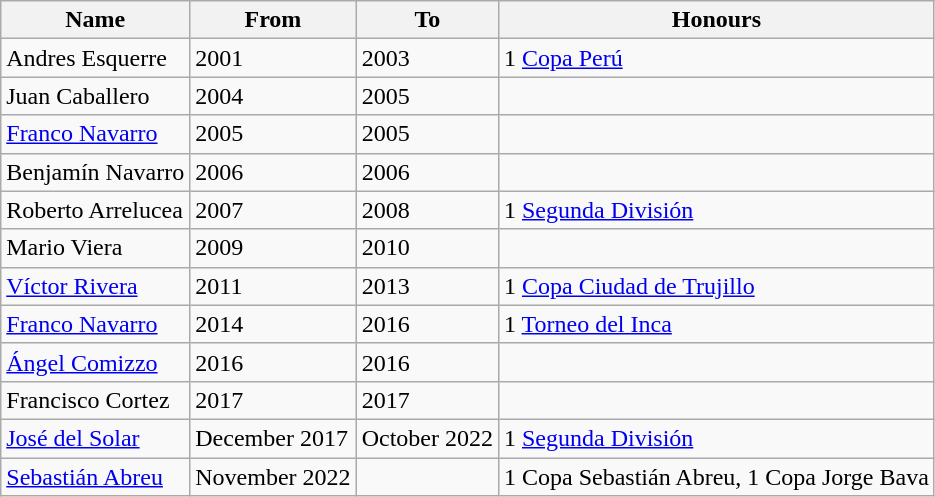<table class="wikitable sortable">
<tr>
<th>Name</th>
<th>From</th>
<th>To</th>
<th>Honours</th>
</tr>
<tr>
<td> Andres Esquerre</td>
<td>2001</td>
<td>2003</td>
<td>1 <a href='#'>Copa Perú</a></td>
</tr>
<tr>
<td> Juan Caballero</td>
<td>2004</td>
<td>2005</td>
<td></td>
</tr>
<tr>
<td> <a href='#'>Franco Navarro</a></td>
<td>2005</td>
<td>2005</td>
<td></td>
</tr>
<tr>
<td> Benjamín Navarro</td>
<td>2006</td>
<td>2006</td>
<td></td>
</tr>
<tr>
<td> Roberto Arrelucea</td>
<td>2007</td>
<td>2008</td>
<td>1 <a href='#'>Segunda División</a></td>
</tr>
<tr>
<td> Mario Viera</td>
<td>2009</td>
<td>2010</td>
<td></td>
</tr>
<tr>
<td> <a href='#'>Víctor Rivera</a></td>
<td>2011</td>
<td>2013</td>
<td>1 <a href='#'>Copa Ciudad de Trujillo</a></td>
</tr>
<tr>
<td> <a href='#'>Franco Navarro</a></td>
<td>2014</td>
<td>2016</td>
<td>1 <a href='#'>Torneo del Inca</a></td>
</tr>
<tr>
<td> <a href='#'>Ángel Comizzo</a></td>
<td>2016</td>
<td>2016</td>
<td></td>
</tr>
<tr>
<td> Francisco Cortez</td>
<td>2017</td>
<td>2017</td>
<td></td>
</tr>
<tr>
<td> <a href='#'>José del Solar</a></td>
<td>December 2017</td>
<td>October 2022</td>
<td>1 <a href='#'>Segunda División</a></td>
</tr>
<tr>
<td> <a href='#'>Sebastián Abreu</a></td>
<td>November 2022</td>
<td></td>
<td>1 Copa Sebastián Abreu, 1 Copa Jorge Bava</td>
</tr>
</table>
